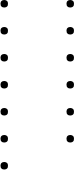<table>
<tr>
<td style="vertical-align: top;"><br><ul><li></li><li></li><li></li><li></li><li></li><li></li><li></li></ul></td>
<td style="vertical-align: top;"><br><ul><li></li><li></li><li></li><li></li><li></li><li></li></ul></td>
</tr>
</table>
